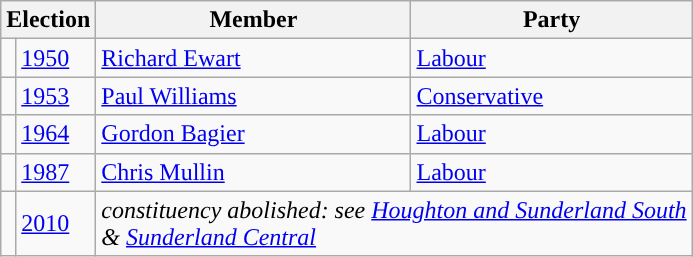<table class="wikitable">
<tr>
<th colspan="2">Election</th>
<th>Member</th>
<th>Party</th>
</tr>
<tr>
<td style="color:inherit;background-color: "></td>
<td><a href='#'>1950</a></td>
<td><a href='#'>Richard Ewart</a></td>
<td><a href='#'>Labour</a></td>
</tr>
<tr>
<td style="color:inherit;background-color: "></td>
<td><a href='#'>1953</a></td>
<td><a href='#'>Paul Williams</a></td>
<td><a href='#'>Conservative</a></td>
</tr>
<tr>
<td style="color:inherit;background-color: "></td>
<td><a href='#'>1964</a></td>
<td><a href='#'>Gordon Bagier</a></td>
<td><a href='#'>Labour</a></td>
</tr>
<tr>
<td style="color:inherit;background-color: "></td>
<td><a href='#'>1987</a></td>
<td><a href='#'>Chris Mullin</a></td>
<td><a href='#'>Labour</a></td>
</tr>
<tr>
<td></td>
<td><a href='#'>2010</a></td>
<td colspan="2"><em>constituency abolished: see <a href='#'>Houghton and Sunderland South</a><br>& <a href='#'>Sunderland Central</a></em></td>
</tr>
</table>
